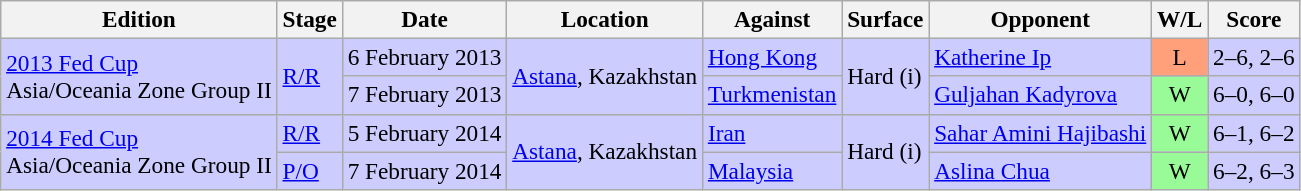<table class=wikitable style=font-size:97%>
<tr>
<th>Edition</th>
<th>Stage</th>
<th>Date</th>
<th>Location</th>
<th>Against</th>
<th>Surface</th>
<th>Opponent</th>
<th>W/L</th>
<th>Score</th>
</tr>
<tr style="background:#ccf;">
<td rowspan="2"><a href='#'>2013 Fed Cup</a> <br> Asia/Oceania Zone Group II</td>
<td rowspan="2"><a href='#'>R/R</a></td>
<td>6 February 2013</td>
<td rowspan="2"><a href='#'>Astana</a>, Kazakhstan</td>
<td> <a href='#'>Hong Kong</a></td>
<td rowspan="2">Hard (i)</td>
<td> <a href='#'>Katherine Ip</a></td>
<td style="text-align:center; background:#ffa07a;">L</td>
<td>2–6, 2–6</td>
</tr>
<tr style="background:#ccf;">
<td>7 February 2013</td>
<td> <a href='#'>Turkmenistan</a></td>
<td> <a href='#'>Guljahan Kadyrova</a></td>
<td style="text-align:center; background:#98fb98;">W</td>
<td>6–0, 6–0</td>
</tr>
<tr style="background:#ccf;">
<td rowspan="2"><a href='#'>2014 Fed Cup</a> <br> Asia/Oceania Zone Group II</td>
<td><a href='#'>R/R</a></td>
<td>5 February 2014</td>
<td rowspan="2"><a href='#'>Astana</a>, Kazakhstan</td>
<td> <a href='#'>Iran</a></td>
<td rowspan="2">Hard (i)</td>
<td> <a href='#'>Sahar Amini Hajibashi</a></td>
<td style="text-align:center; background:#98fb98;">W</td>
<td>6–1, 6–2</td>
</tr>
<tr style="background:#ccf;">
<td><a href='#'>P/O</a></td>
<td>7 February 2014</td>
<td> <a href='#'>Malaysia</a></td>
<td> <a href='#'>Aslina Chua</a></td>
<td style="text-align:center; background:#98fb98;">W</td>
<td>6–2, 6–3</td>
</tr>
</table>
